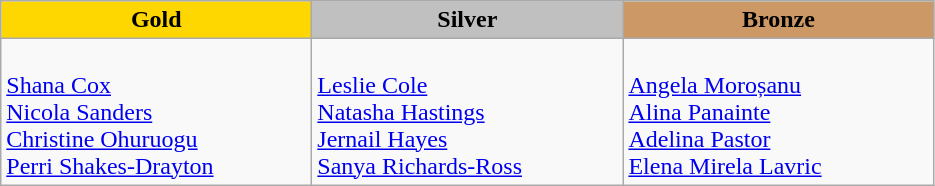<table class="wikitable" style="text-align:left">
<tr align="center">
<td width=200 bgcolor=gold><strong>Gold</strong></td>
<td width=200 bgcolor=silver><strong>Silver</strong></td>
<td width=200 bgcolor=CC9966><strong>Bronze</strong></td>
</tr>
<tr>
<td><em></em><br><a href='#'>Shana Cox</a><br><a href='#'>Nicola Sanders</a><br><a href='#'>Christine Ohuruogu</a><br><a href='#'>Perri Shakes-Drayton</a></td>
<td><em></em><br><a href='#'>Leslie Cole</a><br><a href='#'>Natasha Hastings</a><br><a href='#'>Jernail Hayes</a><br><a href='#'>Sanya Richards-Ross</a></td>
<td><em></em><br><a href='#'>Angela Moroșanu</a><br> <a href='#'>Alina Panainte</a><br><a href='#'>Adelina Pastor</a><br> <a href='#'>Elena Mirela Lavric</a></td>
</tr>
</table>
